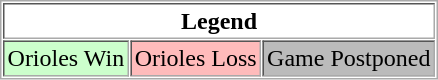<table align="center" border="1" cellpadding="2" cellspacing="1" style="border:1px solid #aaa">
<tr>
<th colspan="3">Legend</th>
</tr>
<tr>
<td style="background:#cfc;">Orioles Win</td>
<td style="background:#fbb;">Orioles Loss</td>
<td style="background:#bbb;">Game Postponed</td>
</tr>
</table>
